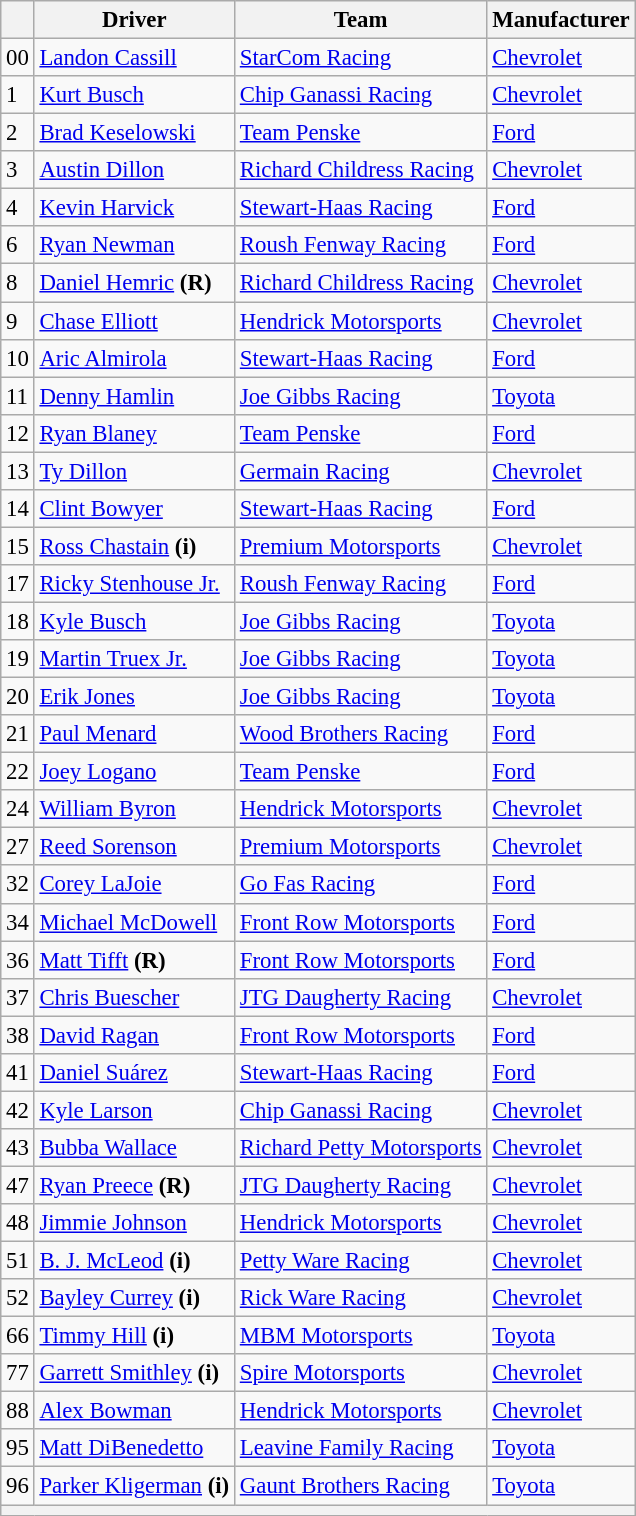<table class="wikitable" style="font-size:95%">
<tr>
<th></th>
<th>Driver</th>
<th>Team</th>
<th>Manufacturer</th>
</tr>
<tr>
<td>00</td>
<td><a href='#'>Landon Cassill</a></td>
<td><a href='#'>StarCom Racing</a></td>
<td><a href='#'>Chevrolet</a></td>
</tr>
<tr>
<td>1</td>
<td><a href='#'>Kurt Busch</a></td>
<td><a href='#'>Chip Ganassi Racing</a></td>
<td><a href='#'>Chevrolet</a></td>
</tr>
<tr>
<td>2</td>
<td><a href='#'>Brad Keselowski</a></td>
<td><a href='#'>Team Penske</a></td>
<td><a href='#'>Ford</a></td>
</tr>
<tr>
<td>3</td>
<td><a href='#'>Austin Dillon</a></td>
<td><a href='#'>Richard Childress Racing</a></td>
<td><a href='#'>Chevrolet</a></td>
</tr>
<tr>
<td>4</td>
<td><a href='#'>Kevin Harvick</a></td>
<td><a href='#'>Stewart-Haas Racing</a></td>
<td><a href='#'>Ford</a></td>
</tr>
<tr>
<td>6</td>
<td><a href='#'>Ryan Newman</a></td>
<td><a href='#'>Roush Fenway Racing</a></td>
<td><a href='#'>Ford</a></td>
</tr>
<tr>
<td>8</td>
<td><a href='#'>Daniel Hemric</a> <strong>(R)</strong></td>
<td><a href='#'>Richard Childress Racing</a></td>
<td><a href='#'>Chevrolet</a></td>
</tr>
<tr>
<td>9</td>
<td><a href='#'>Chase Elliott</a></td>
<td><a href='#'>Hendrick Motorsports</a></td>
<td><a href='#'>Chevrolet</a></td>
</tr>
<tr>
<td>10</td>
<td><a href='#'>Aric Almirola</a></td>
<td><a href='#'>Stewart-Haas Racing</a></td>
<td><a href='#'>Ford</a></td>
</tr>
<tr>
<td>11</td>
<td><a href='#'>Denny Hamlin</a></td>
<td><a href='#'>Joe Gibbs Racing</a></td>
<td><a href='#'>Toyota</a></td>
</tr>
<tr>
<td>12</td>
<td><a href='#'>Ryan Blaney</a></td>
<td><a href='#'>Team Penske</a></td>
<td><a href='#'>Ford</a></td>
</tr>
<tr>
<td>13</td>
<td><a href='#'>Ty Dillon</a></td>
<td><a href='#'>Germain Racing</a></td>
<td><a href='#'>Chevrolet</a></td>
</tr>
<tr>
<td>14</td>
<td><a href='#'>Clint Bowyer</a></td>
<td><a href='#'>Stewart-Haas Racing</a></td>
<td><a href='#'>Ford</a></td>
</tr>
<tr>
<td>15</td>
<td><a href='#'>Ross Chastain</a> <strong>(i)</strong></td>
<td><a href='#'>Premium Motorsports</a></td>
<td><a href='#'>Chevrolet</a></td>
</tr>
<tr>
<td>17</td>
<td><a href='#'>Ricky Stenhouse Jr.</a></td>
<td><a href='#'>Roush Fenway Racing</a></td>
<td><a href='#'>Ford</a></td>
</tr>
<tr>
<td>18</td>
<td><a href='#'>Kyle Busch</a></td>
<td><a href='#'>Joe Gibbs Racing</a></td>
<td><a href='#'>Toyota</a></td>
</tr>
<tr>
<td>19</td>
<td><a href='#'>Martin Truex Jr.</a></td>
<td><a href='#'>Joe Gibbs Racing</a></td>
<td><a href='#'>Toyota</a></td>
</tr>
<tr>
<td>20</td>
<td><a href='#'>Erik Jones</a></td>
<td><a href='#'>Joe Gibbs Racing</a></td>
<td><a href='#'>Toyota</a></td>
</tr>
<tr>
<td>21</td>
<td><a href='#'>Paul Menard</a></td>
<td><a href='#'>Wood Brothers Racing</a></td>
<td><a href='#'>Ford</a></td>
</tr>
<tr>
<td>22</td>
<td><a href='#'>Joey Logano</a></td>
<td><a href='#'>Team Penske</a></td>
<td><a href='#'>Ford</a></td>
</tr>
<tr>
<td>24</td>
<td><a href='#'>William Byron</a></td>
<td><a href='#'>Hendrick Motorsports</a></td>
<td><a href='#'>Chevrolet</a></td>
</tr>
<tr>
<td>27</td>
<td><a href='#'>Reed Sorenson</a></td>
<td><a href='#'>Premium Motorsports</a></td>
<td><a href='#'>Chevrolet</a></td>
</tr>
<tr>
<td>32</td>
<td><a href='#'>Corey LaJoie</a></td>
<td><a href='#'>Go Fas Racing</a></td>
<td><a href='#'>Ford</a></td>
</tr>
<tr>
<td>34</td>
<td><a href='#'>Michael McDowell</a></td>
<td><a href='#'>Front Row Motorsports</a></td>
<td><a href='#'>Ford</a></td>
</tr>
<tr>
<td>36</td>
<td><a href='#'>Matt Tifft</a> <strong>(R)</strong></td>
<td><a href='#'>Front Row Motorsports</a></td>
<td><a href='#'>Ford</a></td>
</tr>
<tr>
<td>37</td>
<td><a href='#'>Chris Buescher</a></td>
<td><a href='#'>JTG Daugherty Racing</a></td>
<td><a href='#'>Chevrolet</a></td>
</tr>
<tr>
<td>38</td>
<td><a href='#'>David Ragan</a></td>
<td><a href='#'>Front Row Motorsports</a></td>
<td><a href='#'>Ford</a></td>
</tr>
<tr>
<td>41</td>
<td><a href='#'>Daniel Suárez</a></td>
<td><a href='#'>Stewart-Haas Racing</a></td>
<td><a href='#'>Ford</a></td>
</tr>
<tr>
<td>42</td>
<td><a href='#'>Kyle Larson</a></td>
<td><a href='#'>Chip Ganassi Racing</a></td>
<td><a href='#'>Chevrolet</a></td>
</tr>
<tr>
<td>43</td>
<td><a href='#'>Bubba Wallace</a></td>
<td><a href='#'>Richard Petty Motorsports</a></td>
<td><a href='#'>Chevrolet</a></td>
</tr>
<tr>
<td>47</td>
<td><a href='#'>Ryan Preece</a> <strong>(R)</strong></td>
<td><a href='#'>JTG Daugherty Racing</a></td>
<td><a href='#'>Chevrolet</a></td>
</tr>
<tr>
<td>48</td>
<td><a href='#'>Jimmie Johnson</a></td>
<td><a href='#'>Hendrick Motorsports</a></td>
<td><a href='#'>Chevrolet</a></td>
</tr>
<tr>
<td>51</td>
<td><a href='#'>B. J. McLeod</a> <strong>(i)</strong></td>
<td><a href='#'>Petty Ware Racing</a></td>
<td><a href='#'>Chevrolet</a></td>
</tr>
<tr>
<td>52</td>
<td><a href='#'>Bayley Currey</a> <strong>(i)</strong></td>
<td><a href='#'>Rick Ware Racing</a></td>
<td><a href='#'>Chevrolet</a></td>
</tr>
<tr>
<td>66</td>
<td><a href='#'>Timmy Hill</a> <strong>(i)</strong></td>
<td><a href='#'>MBM Motorsports</a></td>
<td><a href='#'>Toyota</a></td>
</tr>
<tr>
<td>77</td>
<td><a href='#'>Garrett Smithley</a> <strong>(i)</strong></td>
<td><a href='#'>Spire Motorsports</a></td>
<td><a href='#'>Chevrolet</a></td>
</tr>
<tr>
<td>88</td>
<td><a href='#'>Alex Bowman</a></td>
<td><a href='#'>Hendrick Motorsports</a></td>
<td><a href='#'>Chevrolet</a></td>
</tr>
<tr>
<td>95</td>
<td><a href='#'>Matt DiBenedetto</a></td>
<td><a href='#'>Leavine Family Racing</a></td>
<td><a href='#'>Toyota</a></td>
</tr>
<tr>
<td>96</td>
<td><a href='#'>Parker Kligerman</a> <strong>(i)</strong></td>
<td><a href='#'>Gaunt Brothers Racing</a></td>
<td><a href='#'>Toyota</a></td>
</tr>
<tr>
<th colspan="4"></th>
</tr>
</table>
